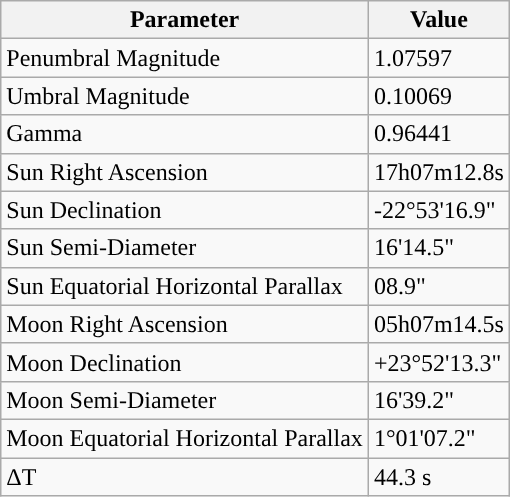<table class="wikitable">
<tr>
<th>Parameter</th>
<th>Value</th>
</tr>
<tr>
<td>Penumbral Magnitude</td>
<td>1.07597</td>
</tr>
<tr>
<td>Umbral Magnitude</td>
<td>0.10069</td>
</tr>
<tr>
<td>Gamma</td>
<td>0.96441</td>
</tr>
<tr>
<td>Sun Right Ascension</td>
<td>17h07m12.8s</td>
</tr>
<tr>
<td>Sun Declination</td>
<td>-22°53'16.9"</td>
</tr>
<tr>
<td>Sun Semi-Diameter</td>
<td>16'14.5"</td>
</tr>
<tr>
<td>Sun Equatorial Horizontal Parallax</td>
<td>08.9"</td>
</tr>
<tr>
<td>Moon Right Ascension</td>
<td>05h07m14.5s</td>
</tr>
<tr>
<td>Moon Declination</td>
<td>+23°52'13.3"</td>
</tr>
<tr>
<td>Moon Semi-Diameter</td>
<td>16'39.2"</td>
</tr>
<tr>
<td>Moon Equatorial Horizontal Parallax</td>
<td>1°01'07.2"</td>
</tr>
<tr>
<td>ΔT</td>
<td>44.3 s</td>
</tr>
</table>
